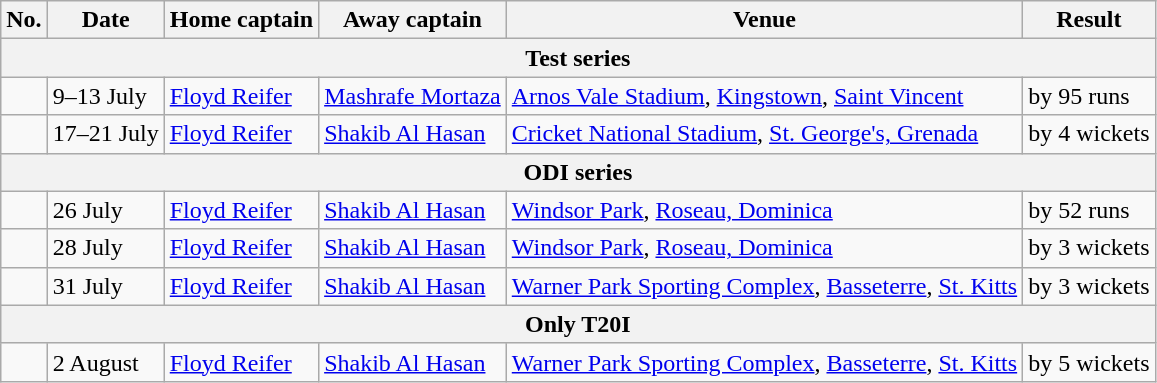<table class="wikitable">
<tr>
<th>No.</th>
<th>Date</th>
<th>Home captain</th>
<th>Away captain</th>
<th>Venue</th>
<th>Result</th>
</tr>
<tr>
<th colspan="6">Test series</th>
</tr>
<tr>
<td></td>
<td>9–13 July</td>
<td><a href='#'>Floyd Reifer</a></td>
<td><a href='#'>Mashrafe Mortaza</a></td>
<td><a href='#'>Arnos Vale Stadium</a>, <a href='#'>Kingstown</a>, <a href='#'>Saint Vincent</a></td>
<td> by 95 runs</td>
</tr>
<tr>
<td></td>
<td>17–21 July</td>
<td><a href='#'>Floyd Reifer</a></td>
<td><a href='#'>Shakib Al Hasan</a></td>
<td><a href='#'>Cricket National Stadium</a>, <a href='#'>St. George's, Grenada</a></td>
<td> by 4 wickets</td>
</tr>
<tr>
<th colspan="6">ODI series</th>
</tr>
<tr>
<td></td>
<td>26 July</td>
<td><a href='#'>Floyd Reifer</a></td>
<td><a href='#'>Shakib Al Hasan</a></td>
<td><a href='#'>Windsor Park</a>, <a href='#'>Roseau, Dominica</a></td>
<td> by 52 runs</td>
</tr>
<tr>
<td></td>
<td>28 July</td>
<td><a href='#'>Floyd Reifer</a></td>
<td><a href='#'>Shakib Al Hasan</a></td>
<td><a href='#'>Windsor Park</a>, <a href='#'>Roseau, Dominica</a></td>
<td> by 3 wickets</td>
</tr>
<tr>
<td></td>
<td>31 July</td>
<td><a href='#'>Floyd Reifer</a></td>
<td><a href='#'>Shakib Al Hasan</a></td>
<td><a href='#'>Warner Park Sporting Complex</a>, <a href='#'>Basseterre</a>, <a href='#'>St. Kitts</a></td>
<td> by 3 wickets</td>
</tr>
<tr>
<th colspan="6">Only T20I</th>
</tr>
<tr>
<td></td>
<td>2 August</td>
<td><a href='#'>Floyd Reifer</a></td>
<td><a href='#'>Shakib Al Hasan</a></td>
<td><a href='#'>Warner Park Sporting Complex</a>, <a href='#'>Basseterre</a>, <a href='#'>St. Kitts</a></td>
<td> by 5 wickets</td>
</tr>
</table>
